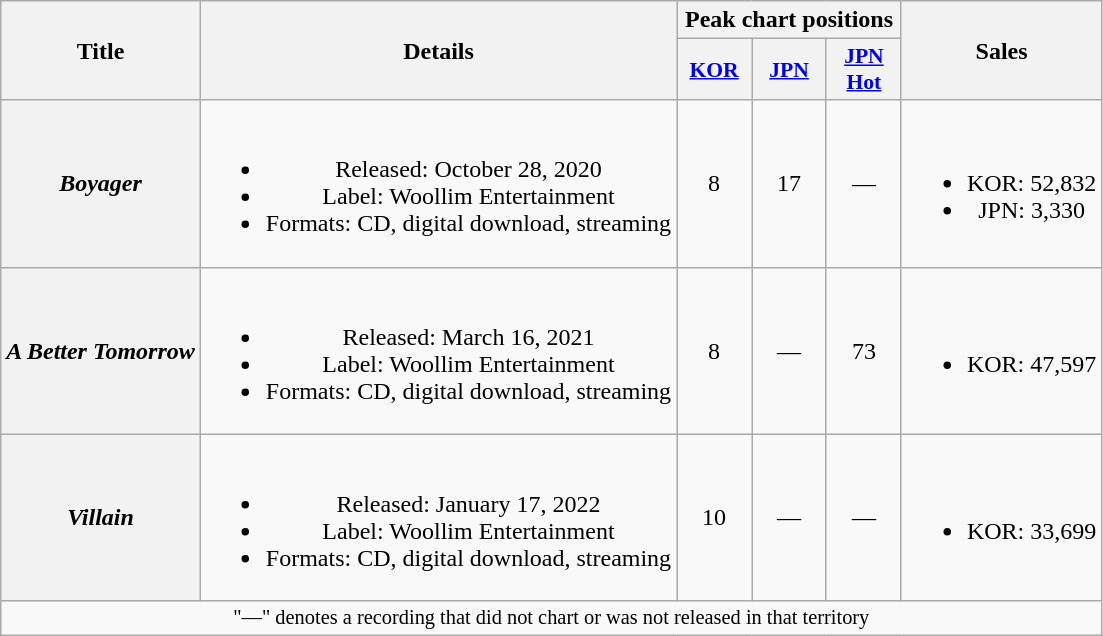<table class="wikitable plainrowheaders" style="text-align:center;">
<tr>
<th scope="col" rowspan="2">Title</th>
<th scope="col" rowspan="2">Details</th>
<th scope="col" colspan="3" style="width:5em;">Peak chart positions</th>
<th scope="col" rowspan="2">Sales</th>
</tr>
<tr>
<th scope="col" style="width:3em;font-size:90%;"><a href='#'>KOR</a><br></th>
<th scope="col" style="width:3em;font-size:90%;"><a href='#'>JPN</a><br></th>
<th scope="col" style="width:3em;font-size:90%;"><a href='#'>JPN<br>Hot</a><br></th>
</tr>
<tr>
<th scope="row"><em>Boyager</em></th>
<td><br><ul><li>Released: October 28, 2020</li><li>Label: Woollim Entertainment</li><li>Formats: CD, digital download, streaming</li></ul></td>
<td>8</td>
<td>17</td>
<td>—</td>
<td><br><ul><li>KOR: 52,832</li><li>JPN: 3,330</li></ul></td>
</tr>
<tr>
<th scope="row"><em>A Better Tomorrow</em></th>
<td><br><ul><li>Released: March 16, 2021</li><li>Label: Woollim Entertainment</li><li>Formats: CD, digital download, streaming</li></ul></td>
<td>8</td>
<td>—</td>
<td>73</td>
<td><br><ul><li>KOR: 47,597</li></ul></td>
</tr>
<tr>
<th scope="row"><em>Villain</em></th>
<td><br><ul><li>Released: January 17, 2022</li><li>Label: Woollim Entertainment</li><li>Formats: CD, digital download, streaming</li></ul></td>
<td>10</td>
<td>—</td>
<td>—</td>
<td><br><ul><li>KOR: 33,699</li></ul></td>
</tr>
<tr>
<td colspan="6" style="font-size:85%">"—" denotes a recording that did not chart or was not released in that territory</td>
</tr>
</table>
